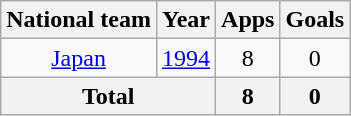<table class="wikitable" style="text-align:center">
<tr>
<th>National team</th>
<th>Year</th>
<th>Apps</th>
<th>Goals</th>
</tr>
<tr>
<td><a href='#'>Japan</a></td>
<td><a href='#'>1994</a></td>
<td>8</td>
<td>0</td>
</tr>
<tr>
<th colspan="2">Total</th>
<th>8</th>
<th>0</th>
</tr>
</table>
